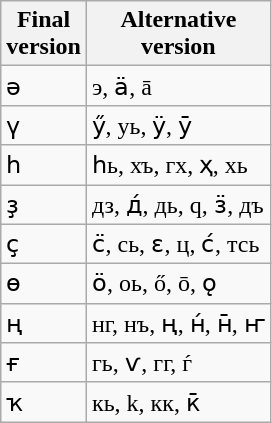<table class="wikitable">
<tr>
<th>Final<br>version</th>
<th>Alternative<br>version</th>
</tr>
<tr>
<td>ә</td>
<td>э, ӓ, ā</td>
</tr>
<tr>
<td>ү</td>
<td>ӳ, уь, ӱ, ӯ</td>
</tr>
<tr>
<td>һ</td>
<td>һь, хъ, гх, ҳ, хь</td>
</tr>
<tr>
<td>ҙ</td>
<td>дз, д́, дь, q, ӟ, дъ</td>
</tr>
<tr>
<td>ҫ</td>
<td>с̈, сь, ԑ, ц, с́, тсь</td>
</tr>
<tr>
<td>ө</td>
<td>ӧ, оь, ő, ō, ǫ</td>
</tr>
<tr>
<td>ң</td>
<td>нг, нъ, ң, н́, н̄, ҥ</td>
</tr>
<tr>
<td>ғ</td>
<td>гь, ѵ, гг, ѓ</td>
</tr>
<tr>
<td>ҡ</td>
<td>кь, k, кк, к̄</td>
</tr>
</table>
